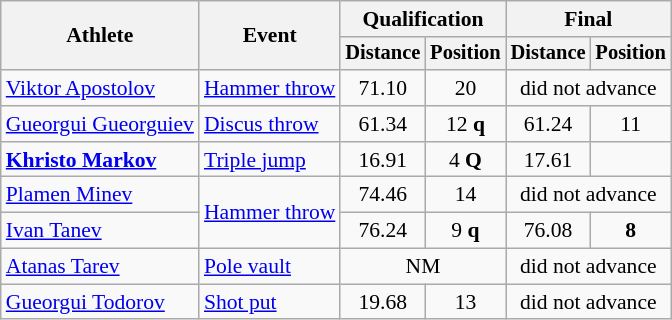<table class=wikitable style="font-size:90%">
<tr>
<th rowspan="2">Athlete</th>
<th rowspan="2">Event</th>
<th colspan="2">Qualification</th>
<th colspan="2">Final</th>
</tr>
<tr style="font-size:95%">
<th>Distance</th>
<th>Position</th>
<th>Distance</th>
<th>Position</th>
</tr>
<tr align=center>
<td align=left><a href='#'>Viktor Apostolov</a></td>
<td align=left><a href='#'>Hammer throw</a></td>
<td>71.10</td>
<td>20</td>
<td colspan=2>did not advance</td>
</tr>
<tr align=center>
<td align=left><a href='#'>Gueorgui Gueorguiev</a></td>
<td align=left><a href='#'>Discus throw</a></td>
<td>61.34</td>
<td>12 <strong>q</strong></td>
<td>61.24</td>
<td>11</td>
</tr>
<tr align=center>
<td align=left><strong><a href='#'>Khristo Markov</a></strong></td>
<td align=left><a href='#'>Triple jump</a></td>
<td>16.91</td>
<td>4 <strong>Q</strong></td>
<td>17.61</td>
<td></td>
</tr>
<tr align=center>
<td align=left><a href='#'>Plamen Minev</a></td>
<td align=left rowspan=2><a href='#'>Hammer throw</a></td>
<td>74.46</td>
<td>14</td>
<td colspan=2>did not advance</td>
</tr>
<tr align=center>
<td align=left><a href='#'>Ivan Tanev</a></td>
<td>76.24</td>
<td>9 <strong>q</strong></td>
<td>76.08</td>
<td><strong>8</strong></td>
</tr>
<tr align=center>
<td align=left><a href='#'>Atanas Tarev</a></td>
<td align=left><a href='#'>Pole vault</a></td>
<td colspan=2>NM</td>
<td colspan=2>did not advance</td>
</tr>
<tr align=center>
<td align=left><a href='#'>Gueorgui Todorov</a></td>
<td align=left><a href='#'>Shot put</a></td>
<td>19.68</td>
<td>13</td>
<td colspan=2>did not advance</td>
</tr>
</table>
